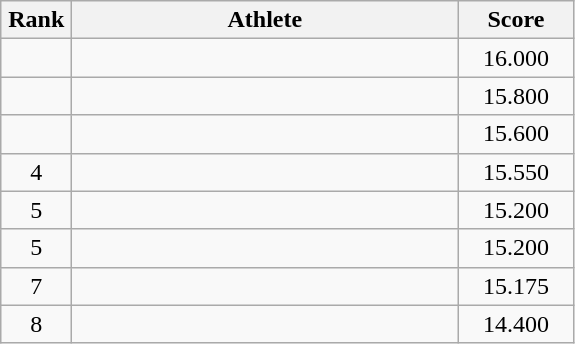<table class=wikitable style="text-align:center">
<tr>
<th width=40>Rank</th>
<th width=250>Athlete</th>
<th width=70>Score</th>
</tr>
<tr>
<td></td>
<td align=left></td>
<td>16.000</td>
</tr>
<tr>
<td></td>
<td align=left></td>
<td>15.800</td>
</tr>
<tr>
<td></td>
<td align=left></td>
<td>15.600</td>
</tr>
<tr>
<td>4</td>
<td align=left></td>
<td>15.550</td>
</tr>
<tr>
<td>5</td>
<td align=left></td>
<td>15.200</td>
</tr>
<tr>
<td>5</td>
<td align=left></td>
<td>15.200</td>
</tr>
<tr>
<td>7</td>
<td align=left></td>
<td>15.175</td>
</tr>
<tr>
<td>8</td>
<td align=left></td>
<td>14.400</td>
</tr>
</table>
